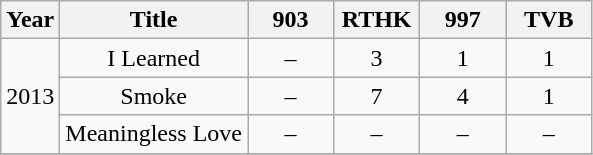<table class="wikitable">
<tr>
<th>Year</th>
<th>Title</th>
<th width="50">903 <br></th>
<th width="50">RTHK <br></th>
<th width="50">997 <br></th>
<th width="50">TVB <br></th>
</tr>
<tr align="center">
<td rowspan="3">2013</td>
<td>I Learned</td>
<td>–</td>
<td>3</td>
<td>1</td>
<td>1</td>
</tr>
<tr align="center">
<td>Smoke</td>
<td>–</td>
<td>7</td>
<td>4</td>
<td>1</td>
</tr>
<tr align="center">
<td>Meaningless Love</td>
<td>–</td>
<td>–</td>
<td>–</td>
<td>–</td>
</tr>
<tr align="center">
</tr>
</table>
